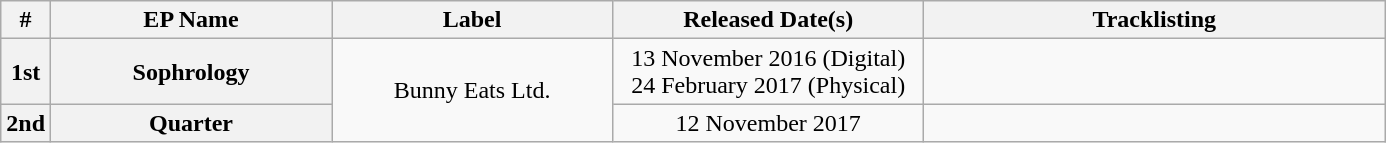<table class="wikitable">
<tr>
<th align="left" width="25px">#</th>
<th align="left" width="180px">EP Name</th>
<th align="left" width="180px">Label</th>
<th align="left" width="200px">Released Date(s)</th>
<th align="left" width="300px">Tracklisting</th>
</tr>
<tr align="center">
<th>1st</th>
<th>Sophrology </th>
<td rowspan="2">Bunny Eats Ltd.</td>
<td>13 November 2016 (Digital)<br> 24 February 2017 (Physical)</td>
<td></td>
</tr>
<tr align="center">
<th>2nd</th>
<th>Quarter </th>
<td>12 November 2017</td>
<td></td>
</tr>
</table>
